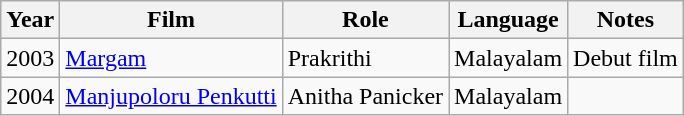<table class="wikitable sortable" style="text-align:left;">
<tr>
<th>Year</th>
<th>Film</th>
<th>Role</th>
<th>Language</th>
<th>Notes</th>
</tr>
<tr>
<td>2003</td>
<td><a href='#'>Margam</a></td>
<td>Prakrithi</td>
<td>Malayalam</td>
<td>Debut film</td>
</tr>
<tr>
<td>2004</td>
<td><a href='#'>Manjupoloru Penkutti</a></td>
<td>Anitha Panicker</td>
<td>Malayalam</td>
<td></td>
</tr>
</table>
